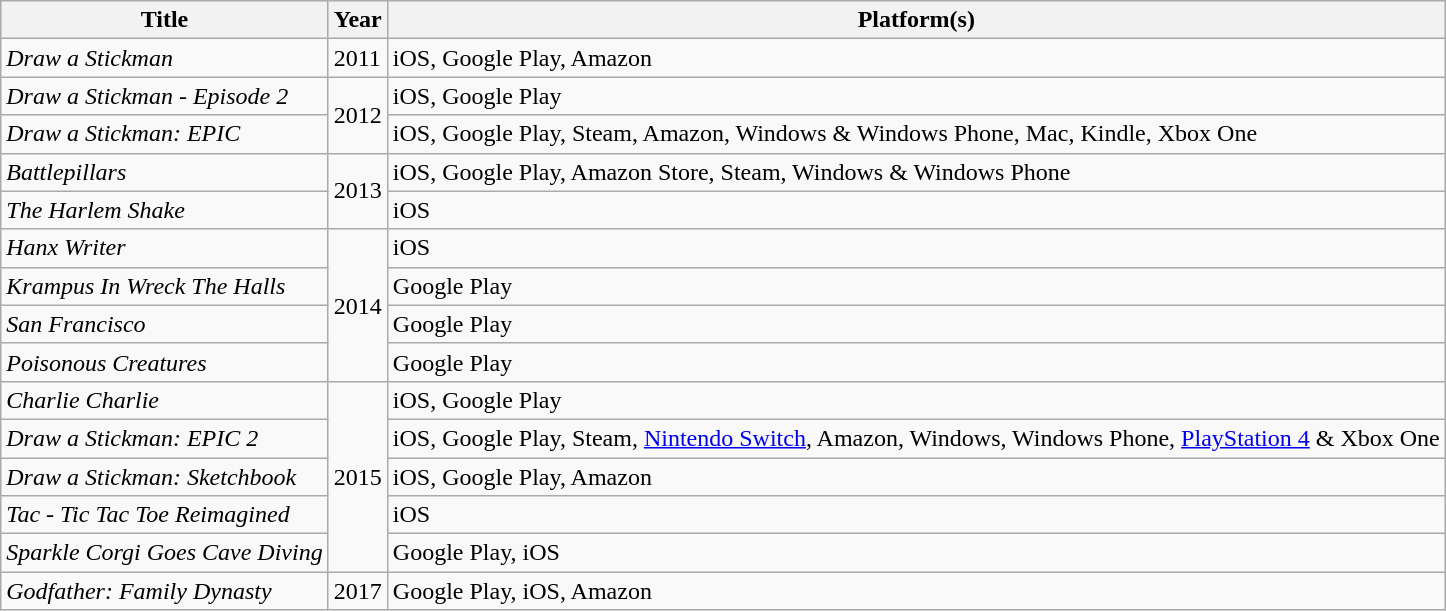<table class="wikitable">
<tr>
<th scope="col">Title</th>
<th scope="col">Year</th>
<th scope="col">Platform(s)</th>
</tr>
<tr>
<td><em>Draw a Stickman</em></td>
<td>2011</td>
<td>iOS, Google Play, Amazon</td>
</tr>
<tr>
<td><em>Draw a Stickman - Episode 2</em></td>
<td rowspan="2" scope="row">2012</td>
<td>iOS, Google Play</td>
</tr>
<tr>
<td><em>Draw a Stickman: EPIC</em></td>
<td>iOS, Google Play, Steam, Amazon, Windows & Windows Phone, Mac, Kindle, Xbox One</td>
</tr>
<tr>
<td><em>Battlepillars</em></td>
<td rowspan="2" scope="row">2013</td>
<td>iOS, Google Play, Amazon Store, Steam, Windows & Windows Phone</td>
</tr>
<tr>
<td><em>The Harlem Shake</em></td>
<td>iOS</td>
</tr>
<tr>
<td><em>Hanx Writer</em></td>
<td rowspan="4" scope="row">2014</td>
<td>iOS</td>
</tr>
<tr>
<td><em>Krampus In Wreck The Halls</em></td>
<td>Google Play</td>
</tr>
<tr>
<td><em>San Francisco</em></td>
<td>Google Play</td>
</tr>
<tr>
<td><em>Poisonous Creatures</em></td>
<td>Google Play</td>
</tr>
<tr>
<td><em>Charlie Charlie</em></td>
<td rowspan="5" scope="row">2015</td>
<td>iOS, Google Play</td>
</tr>
<tr>
<td><em>Draw a Stickman: EPIC 2</em></td>
<td>iOS, Google Play, Steam, <a href='#'>Nintendo Switch</a>, Amazon, Windows, Windows Phone, <a href='#'>PlayStation 4</a> & Xbox One</td>
</tr>
<tr>
<td><em>Draw a Stickman: Sketchbook</em></td>
<td>iOS, Google Play, Amazon</td>
</tr>
<tr>
<td><em>Tac - Tic Tac Toe Reimagined</em></td>
<td>iOS</td>
</tr>
<tr>
<td><em>Sparkle Corgi Goes Cave Diving</em></td>
<td>Google Play, iOS</td>
</tr>
<tr>
<td><em>Godfather: Family Dynasty</em></td>
<td>2017</td>
<td>Google Play, iOS, Amazon</td>
</tr>
</table>
